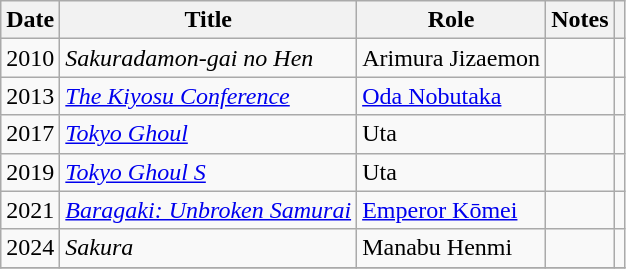<table class="wikitable">
<tr>
<th>Date</th>
<th>Title</th>
<th>Role</th>
<th>Notes</th>
<th></th>
</tr>
<tr>
<td>2010</td>
<td><em>Sakuradamon-gai no Hen</em></td>
<td>Arimura Jizaemon</td>
<td></td>
<td></td>
</tr>
<tr>
<td>2013</td>
<td><em><a href='#'>The Kiyosu Conference</a></em></td>
<td><a href='#'>Oda Nobutaka</a></td>
<td></td>
<td></td>
</tr>
<tr>
<td>2017</td>
<td><em><a href='#'>Tokyo Ghoul</a></em></td>
<td>Uta</td>
<td></td>
<td></td>
</tr>
<tr>
<td>2019</td>
<td><em><a href='#'>Tokyo Ghoul S</a> </em></td>
<td>Uta</td>
<td></td>
<td></td>
</tr>
<tr>
<td>2021</td>
<td><em><a href='#'>Baragaki: Unbroken Samurai</a></em></td>
<td><a href='#'>Emperor Kōmei</a></td>
<td></td>
<td></td>
</tr>
<tr>
<td>2024</td>
<td><em>Sakura</em></td>
<td>Manabu Henmi</td>
<td></td>
<td></td>
</tr>
<tr>
</tr>
</table>
